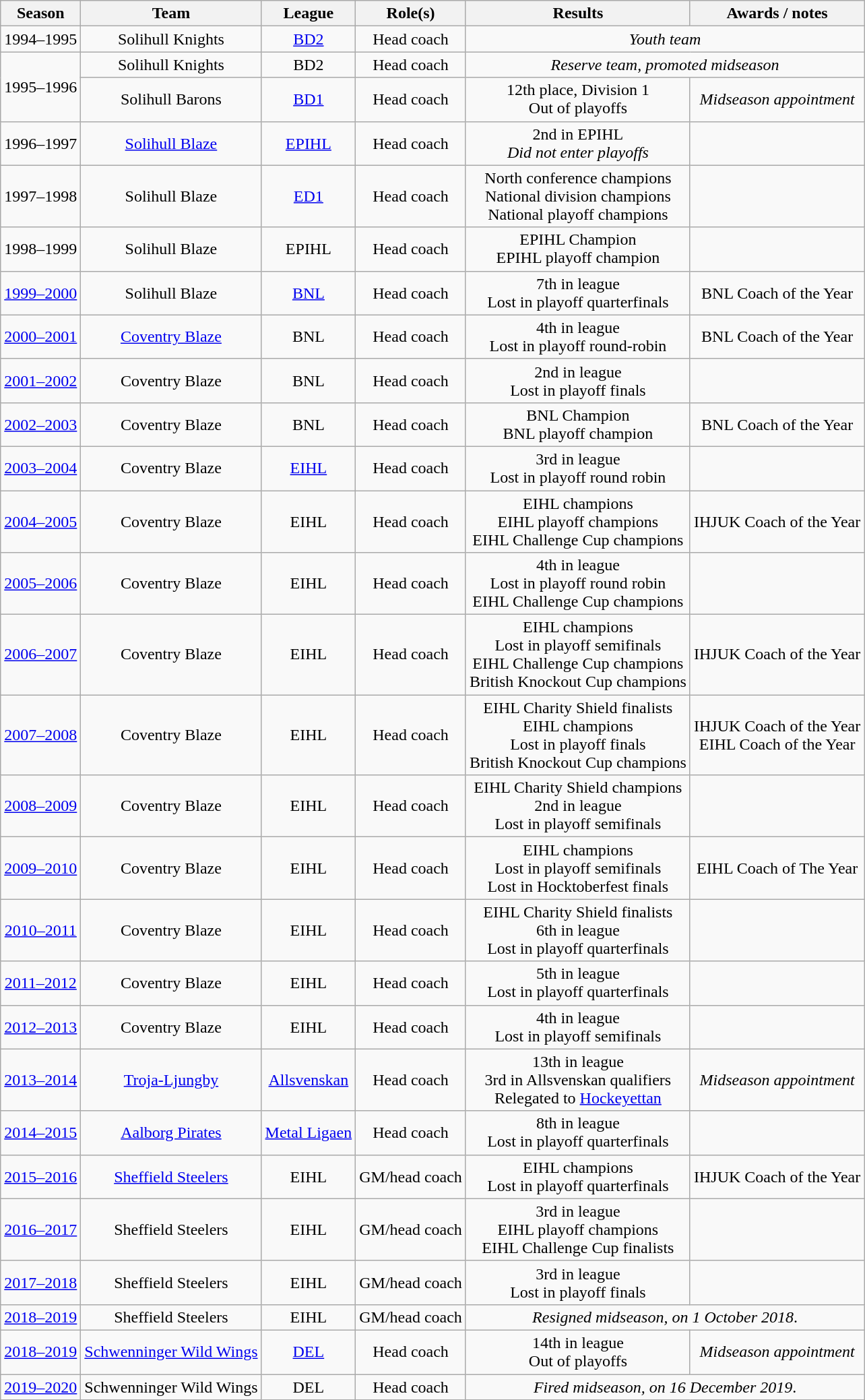<table class="wikitable">
<tr>
<th>Season</th>
<th>Team</th>
<th>League</th>
<th>Role(s)</th>
<th>Results</th>
<th>Awards / notes</th>
</tr>
<tr align="center">
<td>1994–1995</td>
<td>Solihull Knights</td>
<td><a href='#'>BD2</a></td>
<td>Head coach</td>
<td colspan="2"><em>Youth team</em></td>
</tr>
<tr align="center">
<td rowspan="2">1995–1996</td>
<td>Solihull Knights</td>
<td>BD2</td>
<td>Head coach</td>
<td colspan="2"><em>Reserve team, promoted midseason</em></td>
</tr>
<tr align="center">
<td>Solihull Barons</td>
<td><a href='#'>BD1</a></td>
<td>Head coach</td>
<td>12th place, Division 1<br>Out of playoffs</td>
<td><em>Midseason appointment</em></td>
</tr>
<tr align="center">
<td>1996–1997</td>
<td><a href='#'>Solihull Blaze</a></td>
<td><a href='#'>EPIHL</a></td>
<td>Head coach</td>
<td>2nd in EPIHL<br><em>Did not enter playoffs</em></td>
<td> </td>
</tr>
<tr align="center">
<td>1997–1998</td>
<td>Solihull Blaze</td>
<td><a href='#'>ED1</a></td>
<td>Head coach</td>
<td>North conference champions<br>National division champions<br>National playoff champions</td>
<td> </td>
</tr>
<tr align="center">
<td>1998–1999</td>
<td>Solihull Blaze</td>
<td>EPIHL</td>
<td>Head coach</td>
<td>EPIHL Champion<br>EPIHL playoff champion</td>
<td> </td>
</tr>
<tr align="center">
<td><a href='#'>1999–2000</a></td>
<td>Solihull Blaze</td>
<td><a href='#'>BNL</a></td>
<td>Head coach</td>
<td>7th in league<br>Lost in playoff quarterfinals</td>
<td>BNL Coach of the Year</td>
</tr>
<tr align="center">
<td><a href='#'>2000–2001</a></td>
<td><a href='#'>Coventry Blaze</a></td>
<td>BNL</td>
<td>Head coach</td>
<td>4th in league<br>Lost in playoff round-robin</td>
<td>BNL Coach of the Year</td>
</tr>
<tr align="center">
<td><a href='#'>2001–2002</a></td>
<td>Coventry Blaze</td>
<td>BNL</td>
<td>Head coach</td>
<td>2nd in league<br>Lost in playoff finals</td>
<td> </td>
</tr>
<tr align="center">
<td><a href='#'>2002–2003</a></td>
<td>Coventry Blaze</td>
<td>BNL</td>
<td>Head coach</td>
<td>BNL Champion<br>BNL playoff champion</td>
<td>BNL Coach of the Year</td>
</tr>
<tr align="center">
<td><a href='#'>2003–2004</a></td>
<td>Coventry Blaze</td>
<td><a href='#'>EIHL</a></td>
<td>Head coach</td>
<td>3rd in league<br>Lost in playoff round robin</td>
<td> </td>
</tr>
<tr align="center">
<td><a href='#'>2004–2005</a></td>
<td>Coventry Blaze</td>
<td>EIHL</td>
<td>Head coach</td>
<td>EIHL champions<br>EIHL playoff champions<br>EIHL Challenge Cup champions</td>
<td>IHJUK Coach of the Year</td>
</tr>
<tr align="center">
<td><a href='#'>2005–2006</a></td>
<td>Coventry Blaze</td>
<td>EIHL</td>
<td>Head coach</td>
<td>4th in league<br>Lost in playoff round robin<br>EIHL Challenge Cup champions</td>
<td> </td>
</tr>
<tr align="center">
<td><a href='#'>2006–2007</a></td>
<td>Coventry Blaze</td>
<td>EIHL</td>
<td>Head coach</td>
<td>EIHL champions<br>Lost in playoff semifinals<br>EIHL Challenge Cup champions<br>British Knockout Cup champions</td>
<td>IHJUK Coach of the Year</td>
</tr>
<tr align="center">
<td><a href='#'>2007–2008</a></td>
<td>Coventry Blaze</td>
<td>EIHL</td>
<td>Head coach</td>
<td>EIHL Charity Shield finalists<br>EIHL champions<br>Lost in playoff finals<br>British Knockout Cup champions</td>
<td>IHJUK Coach of the Year<br>EIHL Coach of the Year</td>
</tr>
<tr align="center">
<td><a href='#'>2008–2009</a></td>
<td>Coventry Blaze</td>
<td>EIHL</td>
<td>Head coach</td>
<td>EIHL Charity Shield champions<br>2nd in league<br>Lost in playoff semifinals</td>
<td> </td>
</tr>
<tr align="center">
<td><a href='#'>2009–2010</a></td>
<td>Coventry Blaze</td>
<td>EIHL</td>
<td>Head coach</td>
<td>EIHL champions<br>Lost in playoff semifinals<br>Lost in Hocktoberfest finals</td>
<td>EIHL Coach of The Year</td>
</tr>
<tr align="center">
<td><a href='#'>2010–2011</a></td>
<td>Coventry Blaze</td>
<td>EIHL</td>
<td>Head coach</td>
<td>EIHL Charity Shield finalists<br>6th in league<br>Lost in playoff quarterfinals</td>
<td> </td>
</tr>
<tr align="center">
<td><a href='#'>2011–2012</a></td>
<td>Coventry Blaze</td>
<td>EIHL</td>
<td>Head coach</td>
<td>5th in league<br>Lost in playoff quarterfinals</td>
<td> </td>
</tr>
<tr align="center">
<td><a href='#'>2012–2013</a></td>
<td>Coventry Blaze</td>
<td>EIHL</td>
<td>Head coach</td>
<td>4th in league<br>Lost in playoff semifinals</td>
<td> </td>
</tr>
<tr align="center">
<td><a href='#'>2013–2014</a></td>
<td><a href='#'>Troja-Ljungby</a></td>
<td><a href='#'>Allsvenskan</a></td>
<td>Head coach</td>
<td>13th in league<br>3rd in Allsvenskan qualifiers<br>Relegated to <a href='#'>Hockeyettan</a></td>
<td><em>Midseason appointment</em></td>
</tr>
<tr align="center">
<td><a href='#'>2014–2015</a></td>
<td><a href='#'>Aalborg Pirates</a></td>
<td><a href='#'>Metal Ligaen</a></td>
<td>Head coach</td>
<td>8th in league<br>Lost in playoff quarterfinals</td>
<td> </td>
</tr>
<tr align="center">
<td><a href='#'>2015–2016</a></td>
<td><a href='#'>Sheffield Steelers</a></td>
<td>EIHL</td>
<td>GM/head coach</td>
<td>EIHL champions<br>Lost in playoff quarterfinals</td>
<td>IHJUK Coach of the Year</td>
</tr>
<tr align="center">
<td><a href='#'>2016–2017</a></td>
<td>Sheffield Steelers</td>
<td>EIHL</td>
<td>GM/head coach</td>
<td>3rd in league<br>EIHL playoff champions<br>EIHL Challenge Cup finalists</td>
<td> </td>
</tr>
<tr align="center">
<td><a href='#'>2017–2018</a></td>
<td>Sheffield Steelers</td>
<td>EIHL</td>
<td>GM/head coach</td>
<td>3rd in league<br>Lost in playoff finals</td>
<td> </td>
</tr>
<tr align="center">
<td><a href='#'>2018–2019</a></td>
<td>Sheffield Steelers</td>
<td>EIHL</td>
<td>GM/head coach</td>
<td colspan="2"><em>Resigned midseason, on 1 October 2018</em>.</td>
</tr>
<tr align="center">
<td><a href='#'>2018–2019</a></td>
<td><a href='#'>Schwenninger Wild Wings</a></td>
<td><a href='#'>DEL</a></td>
<td>Head coach</td>
<td>14th in league<br>Out of playoffs</td>
<td><em>Midseason appointment</em></td>
</tr>
<tr align="center">
<td><a href='#'>2019–2020</a></td>
<td>Schwenninger Wild Wings</td>
<td>DEL</td>
<td>Head coach</td>
<td colspan="2"><em>Fired midseason, on 16 December 2019</em>.</td>
</tr>
</table>
